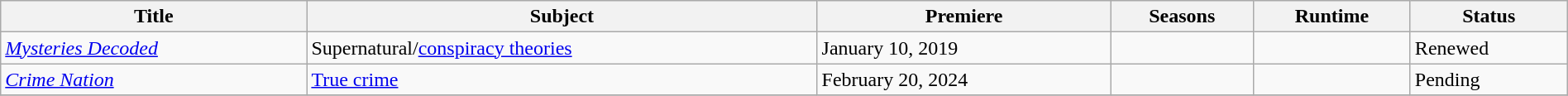<table class="wikitable sortable" style="width:100%;">
<tr>
<th>Title</th>
<th>Subject</th>
<th>Premiere</th>
<th>Seasons</th>
<th>Runtime</th>
<th>Status</th>
</tr>
<tr>
<td><em><a href='#'>Mysteries Decoded</a></em></td>
<td>Supernatural/<a href='#'>conspiracy theories</a></td>
<td>January 10, 2019</td>
<td></td>
<td></td>
<td>Renewed</td>
</tr>
<tr>
<td><em><a href='#'>Crime Nation</a></em></td>
<td><a href='#'>True crime</a></td>
<td>February 20, 2024</td>
<td></td>
<td></td>
<td>Pending</td>
</tr>
<tr>
</tr>
</table>
